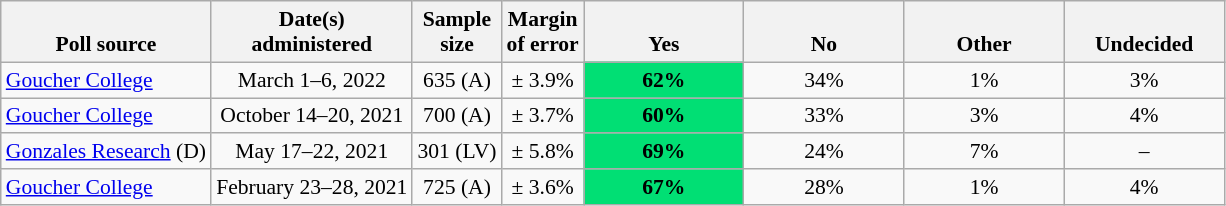<table class="wikitable" style="font-size:90%;text-align:center;">
<tr valign=bottom>
<th>Poll source</th>
<th>Date(s)<br>administered</th>
<th>Sample<br>size</th>
<th>Margin<br>of error</th>
<th style="width:100px;">Yes</th>
<th style="width:100px;">No</th>
<th style="width:100px;">Other</th>
<th style="width:100px;">Undecided</th>
</tr>
<tr>
<td style="text-align:left;"><a href='#'>Goucher College</a></td>
<td>March 1–6, 2022</td>
<td>635 (A)</td>
<td>± 3.9%</td>
<td style="background: rgb(1,223,116);"><strong>62%</strong></td>
<td>34%</td>
<td>1%</td>
<td>3%</td>
</tr>
<tr>
<td style="text-align:left;"><a href='#'>Goucher College</a></td>
<td>October 14–20, 2021</td>
<td>700 (A)</td>
<td>± 3.7%</td>
<td style="background: rgb(1,223,116);"><strong>60%</strong></td>
<td>33%</td>
<td>3%</td>
<td>4%</td>
</tr>
<tr>
<td style="text-align:left;"><a href='#'>Gonzales Research</a> (D)</td>
<td>May 17–22, 2021</td>
<td>301 (LV)</td>
<td>± 5.8%</td>
<td style="background: rgb(1,223,116);"><strong>69%</strong></td>
<td>24%</td>
<td>7%</td>
<td>–</td>
</tr>
<tr>
<td style="text-align:left;"><a href='#'>Goucher College</a></td>
<td>February 23–28, 2021</td>
<td>725 (A)</td>
<td>± 3.6%</td>
<td style="background: rgb(1,223,116);"><strong>67%</strong></td>
<td>28%</td>
<td>1%</td>
<td>4%</td>
</tr>
</table>
